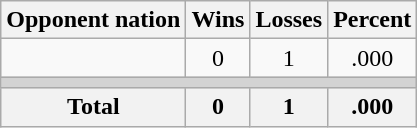<table class=wikitable>
<tr>
<th>Opponent nation</th>
<th>Wins</th>
<th>Losses</th>
<th>Percent</th>
</tr>
<tr align=center>
<td align=left></td>
<td>0</td>
<td>1</td>
<td>.000</td>
</tr>
<tr>
<td colspan=4 bgcolor=lightgray></td>
</tr>
<tr>
<th>Total</th>
<th>0</th>
<th>1</th>
<th>.000</th>
</tr>
</table>
